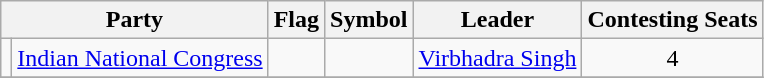<table class="wikitable" style="text-align:center">
<tr>
<th colspan="2">Party</th>
<th>Flag</th>
<th>Symbol</th>
<th>Leader</th>
<th>Contesting Seats</th>
</tr>
<tr>
<td></td>
<td><a href='#'>Indian National Congress</a></td>
<td></td>
<td></td>
<td><a href='#'>Virbhadra Singh</a></td>
<td>4</td>
</tr>
<tr>
</tr>
</table>
